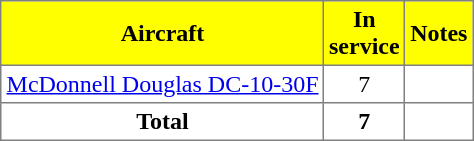<table class="toccolours" border="1" cellpadding="3" style="margin:1em auto; border-collapse:collapse;text-align:center">
<tr bgcolor=yellow>
<th>Aircraft</th>
<th>In <br> service</th>
<th>Notes</th>
</tr>
<tr>
<td><a href='#'>McDonnell Douglas DC-10-30F</a></td>
<td>7</td>
<td></td>
</tr>
<tr>
<th>Total</th>
<th>7</th>
<th></th>
</tr>
</table>
